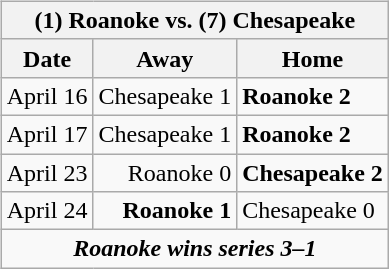<table cellspacing="10">
<tr>
<td valign="top"><br><table class="wikitable">
<tr>
<th bgcolor="#DDDDDD" colspan="4">(1) Roanoke vs. (7) Chesapeake</th>
</tr>
<tr>
<th>Date</th>
<th>Away</th>
<th>Home</th>
</tr>
<tr>
<td>April 16</td>
<td align="right">Chesapeake 1</td>
<td><strong>Roanoke 2</strong></td>
</tr>
<tr>
<td>April 17</td>
<td align="right">Chesapeake 1</td>
<td><strong>Roanoke 2</strong></td>
</tr>
<tr>
<td>April 23</td>
<td align="right">Roanoke 0</td>
<td><strong>Chesapeake 2</strong></td>
</tr>
<tr>
<td>April 24</td>
<td align="right"><strong>Roanoke 1</strong></td>
<td>Chesapeake 0</td>
</tr>
<tr align="center">
<td colspan="4"><strong><em>Roanoke wins series 3–1</em></strong></td>
</tr>
</table>
</td>
</tr>
</table>
